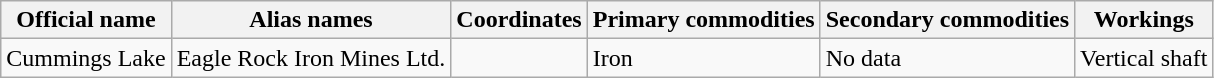<table class="sortable wikitable">
<tr>
<th>Official name</th>
<th>Alias names</th>
<th>Coordinates</th>
<th>Primary commodities</th>
<th>Secondary commodities</th>
<th>Workings</th>
</tr>
<tr>
<td>Cummings Lake</td>
<td>Eagle Rock Iron Mines Ltd.</td>
<td></td>
<td>Iron</td>
<td>No data</td>
<td>Vertical shaft</td>
</tr>
</table>
